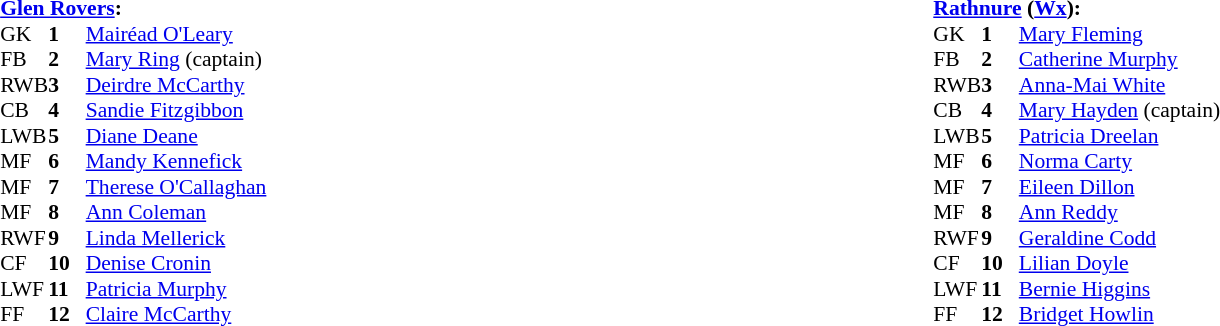<table width="100%">
<tr>
<td valign="top"></td>
<td valign="top" width="50%"><br><table style="font-size: 90%" cellspacing="0" cellpadding="0" align=center>
<tr>
<td colspan="4"><strong><a href='#'>Glen Rovers</a>:</strong></td>
</tr>
<tr>
<th width="25"></th>
<th width="25"></th>
</tr>
<tr>
<td>GK</td>
<td><strong>1</strong></td>
<td><a href='#'>Mairéad O'Leary</a></td>
</tr>
<tr>
<td>FB</td>
<td><strong>2</strong></td>
<td><a href='#'>Mary Ring</a> (captain)</td>
</tr>
<tr>
<td>RWB</td>
<td><strong>3</strong></td>
<td><a href='#'>Deirdre McCarthy</a></td>
</tr>
<tr>
<td>CB</td>
<td><strong>4</strong></td>
<td><a href='#'>Sandie Fitzgibbon</a></td>
</tr>
<tr>
<td>LWB</td>
<td><strong>5</strong></td>
<td><a href='#'>Diane Deane</a></td>
</tr>
<tr>
<td>MF</td>
<td><strong>6</strong></td>
<td><a href='#'>Mandy Kennefick</a></td>
</tr>
<tr>
<td>MF</td>
<td><strong>7</strong></td>
<td><a href='#'>Therese O'Callaghan</a></td>
</tr>
<tr>
<td>MF</td>
<td><strong>8</strong></td>
<td><a href='#'>Ann Coleman</a></td>
</tr>
<tr>
<td>RWF</td>
<td><strong>9</strong></td>
<td><a href='#'>Linda Mellerick</a></td>
</tr>
<tr>
<td>CF</td>
<td><strong>10</strong></td>
<td><a href='#'>Denise Cronin</a></td>
</tr>
<tr>
<td>LWF</td>
<td><strong>11</strong></td>
<td><a href='#'>Patricia Murphy</a></td>
</tr>
<tr>
<td>FF</td>
<td><strong>12</strong></td>
<td><a href='#'>Claire McCarthy</a></td>
</tr>
<tr>
</tr>
</table>
</td>
<td valign="top" width="50%"><br><table style="font-size: 90%" cellspacing="0" cellpadding="0" align=center>
<tr>
<td colspan="4"><strong><a href='#'>Rathnure</a> (<a href='#'>Wx</a>):</strong></td>
</tr>
<tr>
<th width="25"></th>
<th width="25"></th>
</tr>
<tr>
<td>GK</td>
<td><strong>1</strong></td>
<td><a href='#'>Mary Fleming</a></td>
</tr>
<tr>
<td>FB</td>
<td><strong>2</strong></td>
<td><a href='#'>Catherine Murphy</a></td>
</tr>
<tr>
<td>RWB</td>
<td><strong>3</strong></td>
<td><a href='#'>Anna-Mai White</a></td>
</tr>
<tr>
<td>CB</td>
<td><strong>4</strong></td>
<td><a href='#'>Mary Hayden</a> (captain)</td>
</tr>
<tr>
<td>LWB</td>
<td><strong>5</strong></td>
<td><a href='#'>Patricia Dreelan</a></td>
</tr>
<tr>
<td>MF</td>
<td><strong>6</strong></td>
<td><a href='#'>Norma Carty</a></td>
</tr>
<tr>
<td>MF</td>
<td><strong>7</strong></td>
<td><a href='#'>Eileen Dillon</a></td>
</tr>
<tr>
<td>MF</td>
<td><strong>8</strong></td>
<td><a href='#'>Ann Reddy</a></td>
</tr>
<tr>
<td>RWF</td>
<td><strong>9</strong></td>
<td><a href='#'>Geraldine Codd</a></td>
</tr>
<tr>
<td>CF</td>
<td><strong>10</strong></td>
<td><a href='#'>Lilian Doyle</a></td>
</tr>
<tr>
<td>LWF</td>
<td><strong>11</strong></td>
<td><a href='#'>Bernie Higgins</a></td>
</tr>
<tr>
<td>FF</td>
<td><strong>12</strong></td>
<td><a href='#'>Bridget Howlin</a></td>
</tr>
<tr>
</tr>
</table>
</td>
</tr>
</table>
